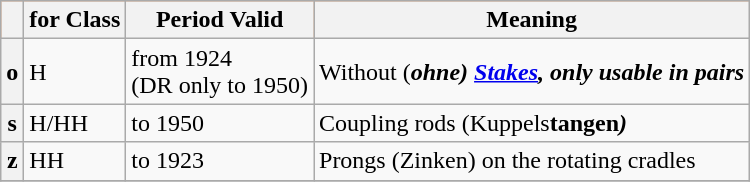<table class="wikitable">
<tr style="background:#FF7F24">
<th></th>
<th>for Class</th>
<th>Period Valid</th>
<th>Meaning</th>
</tr>
<tr ---->
<th>o</th>
<td>H</td>
<td>from 1924<br>(DR only to 1950)</td>
<td>Without (<strong><em>o<strong>hne<em>) <a href='#'>Stakes</a>, only usable in pairs</td>
</tr>
<tr ---->
<th>s</th>
<td>H/HH</td>
<td>to 1950</td>
<td>Coupling rods (</em>Kuppel</strong>s<strong>tangen<em>)</td>
</tr>
<tr ---->
<th>z</th>
<td>HH</td>
<td>to 1923</td>
<td>Prongs (</em></strong>Z</strong>inken</em>) on the rotating cradles</td>
</tr>
<tr ---->
</tr>
</table>
